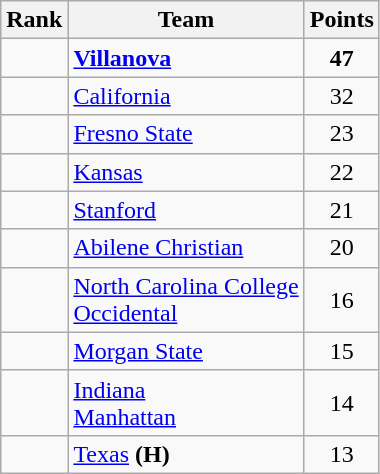<table class="wikitable sortable" style="text-align:center">
<tr>
<th>Rank</th>
<th>Team</th>
<th>Points</th>
</tr>
<tr>
<td></td>
<td align=left><strong><a href='#'>Villanova</a></strong></td>
<td><strong>47</strong></td>
</tr>
<tr>
<td></td>
<td align=left><a href='#'>California</a></td>
<td>32</td>
</tr>
<tr>
<td></td>
<td align=left><a href='#'>Fresno State</a></td>
<td>23</td>
</tr>
<tr>
<td></td>
<td align=left><a href='#'>Kansas</a></td>
<td>22</td>
</tr>
<tr>
<td></td>
<td align=left><a href='#'>Stanford</a></td>
<td>21</td>
</tr>
<tr>
<td></td>
<td align=left><a href='#'>Abilene Christian</a></td>
<td>20</td>
</tr>
<tr>
<td></td>
<td align=left><a href='#'>North Carolina College</a><br><a href='#'>Occidental</a></td>
<td>16</td>
</tr>
<tr>
<td></td>
<td align=left><a href='#'>Morgan State</a></td>
<td>15</td>
</tr>
<tr>
<td></td>
<td align=left><a href='#'>Indiana</a><br> <a href='#'>Manhattan</a></td>
<td>14</td>
</tr>
<tr>
<td></td>
<td align=left><a href='#'>Texas</a> <strong>(H)</strong></td>
<td>13</td>
</tr>
</table>
